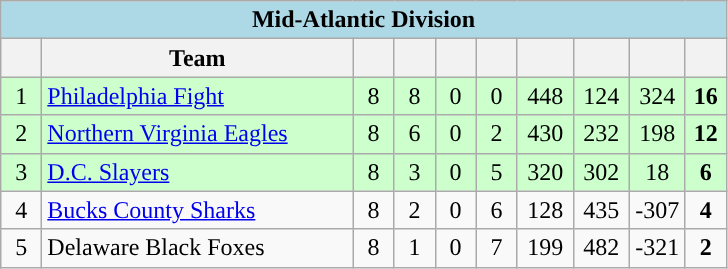<table class="wikitable" style="text-align:center;">
<tr>
<td bgcolor=lightblue align="center" colspan="10"><strong><span>Mid-Atlantic Division</span></strong></td>
</tr>
<tr>
<th width="20"></th>
<th width="200">Team</th>
<th width="20"></th>
<th width="20"></th>
<th width="20"></th>
<th width="20"></th>
<th width="30"></th>
<th width="30"></th>
<th width="30"></th>
<th width="20"></th>
</tr>
<tr style="background: #ccffcc;">
<td>1</td>
<td style="text-align:left;"> <a href='#'>Philadelphia Fight</a></td>
<td>8</td>
<td>8</td>
<td>0</td>
<td>0</td>
<td>448</td>
<td>124</td>
<td>324</td>
<td><strong>16</strong></td>
</tr>
<tr style="background: #ccffcc;">
<td>2</td>
<td style="text-align:left;"> <a href='#'>Northern Virginia Eagles</a></td>
<td>8</td>
<td>6</td>
<td>0</td>
<td>2</td>
<td>430</td>
<td>232</td>
<td>198</td>
<td><strong>12</strong></td>
</tr>
<tr style="background: #ccffcc;">
<td>3</td>
<td style="text-align:left;"> <a href='#'>D.C. Slayers</a></td>
<td>8</td>
<td>3</td>
<td>0</td>
<td>5</td>
<td>320</td>
<td>302</td>
<td>18</td>
<td><strong>6</strong></td>
</tr>
<tr>
<td>4</td>
<td style="text-align:left;"> <a href='#'>Bucks County Sharks</a></td>
<td>8</td>
<td>2</td>
<td>0</td>
<td>6</td>
<td>128</td>
<td>435</td>
<td>-307</td>
<td><strong>4</strong></td>
</tr>
<tr>
<td>5</td>
<td style="text-align:left;"> Delaware Black Foxes</td>
<td>8</td>
<td>1</td>
<td>0</td>
<td>7</td>
<td>199</td>
<td>482</td>
<td>-321</td>
<td><strong>2</strong></td>
</tr>
</table>
